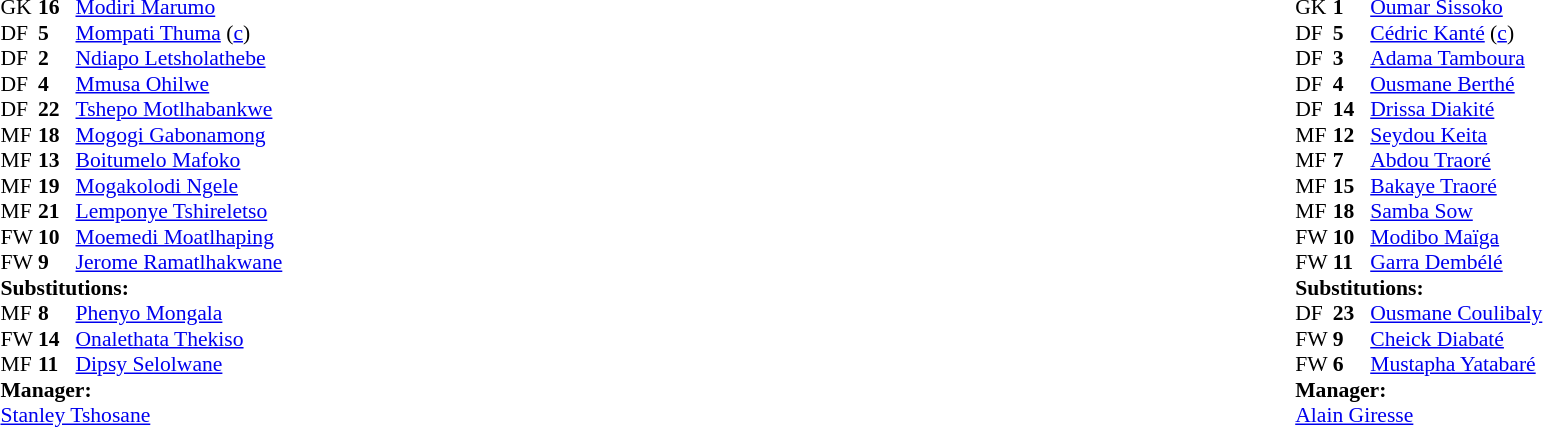<table width="100%">
<tr>
<td valign="top" width="50%"><br><table style="font-size: 90%" cellspacing="0" cellpadding="0">
<tr>
<th width="25"></th>
<th width="25"></th>
</tr>
<tr>
<td>GK</td>
<td><strong>16</strong></td>
<td><a href='#'>Modiri Marumo</a></td>
</tr>
<tr>
<td>DF</td>
<td><strong>5</strong></td>
<td><a href='#'>Mompati Thuma</a> (<a href='#'>c</a>)</td>
</tr>
<tr>
<td>DF</td>
<td><strong>2</strong></td>
<td><a href='#'>Ndiapo Letsholathebe</a></td>
</tr>
<tr>
<td>DF</td>
<td><strong>4</strong></td>
<td><a href='#'>Mmusa Ohilwe</a></td>
</tr>
<tr>
<td>DF</td>
<td><strong>22</strong></td>
<td><a href='#'>Tshepo Motlhabankwe</a></td>
<td></td>
</tr>
<tr>
<td>MF</td>
<td><strong>18</strong></td>
<td><a href='#'>Mogogi Gabonamong</a></td>
</tr>
<tr>
<td>MF</td>
<td><strong>13</strong></td>
<td><a href='#'>Boitumelo Mafoko</a></td>
</tr>
<tr>
<td>MF</td>
<td><strong>19</strong></td>
<td><a href='#'>Mogakolodi Ngele</a></td>
<td></td>
<td></td>
</tr>
<tr>
<td>MF</td>
<td><strong>21</strong></td>
<td><a href='#'>Lemponye Tshireletso</a></td>
<td></td>
<td></td>
</tr>
<tr>
<td>FW</td>
<td><strong>10</strong></td>
<td><a href='#'>Moemedi Moatlhaping</a></td>
</tr>
<tr>
<td>FW</td>
<td><strong>9</strong></td>
<td><a href='#'>Jerome Ramatlhakwane</a></td>
<td></td>
<td></td>
</tr>
<tr>
<td colspan=3><strong>Substitutions:</strong></td>
</tr>
<tr>
<td>MF</td>
<td><strong>8</strong></td>
<td><a href='#'>Phenyo Mongala</a></td>
<td></td>
<td></td>
</tr>
<tr>
<td>FW</td>
<td><strong>14</strong></td>
<td><a href='#'>Onalethata Thekiso</a></td>
<td></td>
<td></td>
</tr>
<tr>
<td>MF</td>
<td><strong>11</strong></td>
<td><a href='#'>Dipsy Selolwane</a></td>
<td></td>
<td></td>
</tr>
<tr>
<td colspan=3><strong>Manager:</strong></td>
</tr>
<tr>
<td colspan=3><a href='#'>Stanley Tshosane</a></td>
</tr>
</table>
</td>
<td valign="top"></td>
<td valign="top" width="50%"><br><table style="font-size: 90%" cellspacing="0" cellpadding="0" align="center">
<tr>
<th width=25></th>
<th width=25></th>
</tr>
<tr>
<td>GK</td>
<td><strong>1</strong></td>
<td><a href='#'>Oumar Sissoko</a></td>
</tr>
<tr>
<td>DF</td>
<td><strong>5</strong></td>
<td><a href='#'>Cédric Kanté</a> (<a href='#'>c</a>)</td>
</tr>
<tr>
<td>DF</td>
<td><strong>3</strong></td>
<td><a href='#'>Adama Tamboura</a></td>
</tr>
<tr>
<td>DF</td>
<td><strong>4</strong></td>
<td><a href='#'>Ousmane Berthé</a></td>
</tr>
<tr>
<td>DF</td>
<td><strong>14</strong></td>
<td><a href='#'>Drissa Diakité</a></td>
<td></td>
<td></td>
</tr>
<tr>
<td>MF</td>
<td><strong>12</strong></td>
<td><a href='#'>Seydou Keita</a></td>
</tr>
<tr>
<td>MF</td>
<td><strong>7</strong></td>
<td><a href='#'>Abdou Traoré</a></td>
<td></td>
<td></td>
</tr>
<tr>
<td>MF</td>
<td><strong>15</strong></td>
<td><a href='#'>Bakaye Traoré</a></td>
</tr>
<tr>
<td>MF</td>
<td><strong>18</strong></td>
<td><a href='#'>Samba Sow</a></td>
<td></td>
</tr>
<tr>
<td>FW</td>
<td><strong>10</strong></td>
<td><a href='#'>Modibo Maïga</a></td>
</tr>
<tr>
<td>FW</td>
<td><strong>11</strong></td>
<td><a href='#'>Garra Dembélé</a></td>
<td></td>
<td></td>
</tr>
<tr>
<td colspan=3><strong>Substitutions:</strong></td>
</tr>
<tr>
<td>DF</td>
<td><strong>23</strong></td>
<td><a href='#'>Ousmane Coulibaly</a></td>
<td></td>
<td></td>
</tr>
<tr>
<td>FW</td>
<td><strong>9</strong></td>
<td><a href='#'>Cheick Diabaté</a></td>
<td></td>
<td></td>
</tr>
<tr>
<td>FW</td>
<td><strong>6</strong></td>
<td><a href='#'>Mustapha Yatabaré</a></td>
<td></td>
<td></td>
</tr>
<tr>
<td colspan=3><strong>Manager:</strong></td>
</tr>
<tr>
<td colspan=3> <a href='#'>Alain Giresse</a></td>
</tr>
</table>
</td>
</tr>
</table>
